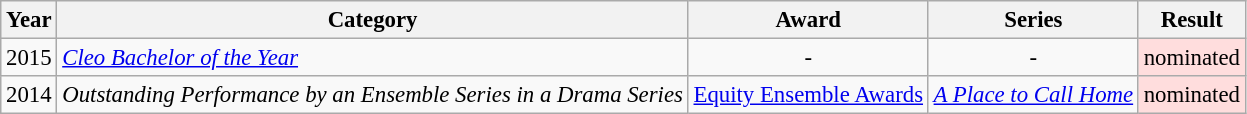<table class="wikitable" style="font-size: 95%;">
<tr>
<th>Year</th>
<th>Category</th>
<th>Award</th>
<th>Series</th>
<th>Result</th>
</tr>
<tr>
<td>2015</td>
<td><em><a href='#'>Cleo Bachelor of the Year</a></em></td>
<td rowspan="1" align="center">-</td>
<td rowspan="1" align="center">-</td>
<td style="background: #ffdddd">nominated</td>
</tr>
<tr>
<td>2014</td>
<td><em>Outstanding Performance by an Ensemble Series in a Drama Series</em></td>
<td><a href='#'>Equity Ensemble Awards</a></td>
<td><em><a href='#'>A Place to Call Home</a></em></td>
<td style="background: #ffdddd">nominated</td>
</tr>
</table>
